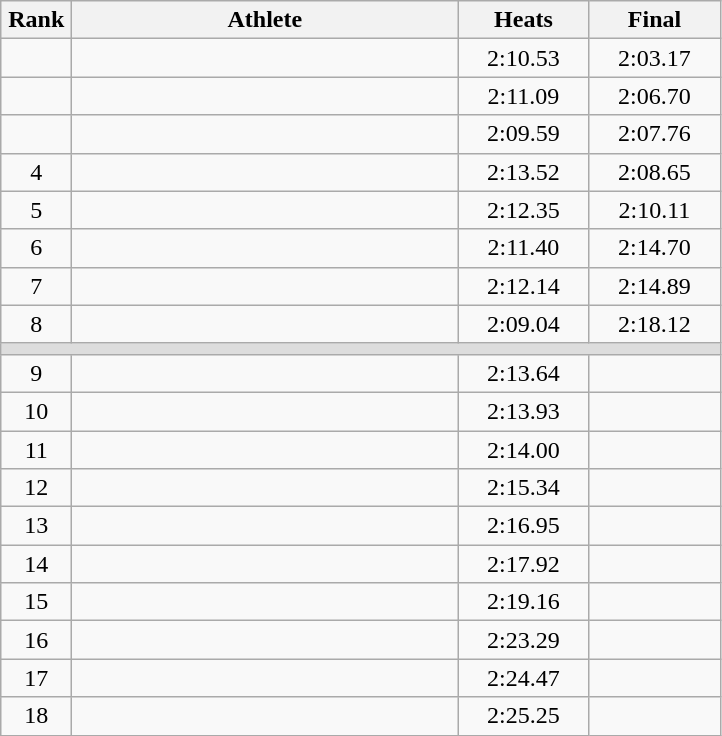<table class=wikitable style="text-align:center">
<tr>
<th width=40>Rank</th>
<th width=250>Athlete</th>
<th width=80>Heats</th>
<th width=80>Final</th>
</tr>
<tr>
<td></td>
<td align=left></td>
<td>2:10.53</td>
<td>2:03.17</td>
</tr>
<tr>
<td></td>
<td align=left></td>
<td>2:11.09</td>
<td>2:06.70</td>
</tr>
<tr>
<td></td>
<td align=left></td>
<td>2:09.59</td>
<td>2:07.76</td>
</tr>
<tr>
<td>4</td>
<td align=left></td>
<td>2:13.52</td>
<td>2:08.65</td>
</tr>
<tr>
<td>5</td>
<td align=left></td>
<td>2:12.35</td>
<td>2:10.11</td>
</tr>
<tr>
<td>6</td>
<td align=left></td>
<td>2:11.40</td>
<td>2:14.70</td>
</tr>
<tr>
<td>7</td>
<td align=left></td>
<td>2:12.14</td>
<td>2:14.89</td>
</tr>
<tr>
<td>8</td>
<td align=left></td>
<td>2:09.04</td>
<td>2:18.12</td>
</tr>
<tr bgcolor=#DDDDDD>
<td colspan=4></td>
</tr>
<tr>
<td>9</td>
<td align=left></td>
<td>2:13.64</td>
<td></td>
</tr>
<tr>
<td>10</td>
<td align=left></td>
<td>2:13.93</td>
<td></td>
</tr>
<tr>
<td>11</td>
<td align=left></td>
<td>2:14.00</td>
<td></td>
</tr>
<tr>
<td>12</td>
<td align=left></td>
<td>2:15.34</td>
<td></td>
</tr>
<tr>
<td>13</td>
<td align=left></td>
<td>2:16.95</td>
<td></td>
</tr>
<tr>
<td>14</td>
<td align=left></td>
<td>2:17.92</td>
<td></td>
</tr>
<tr>
<td>15</td>
<td align=left></td>
<td>2:19.16</td>
<td></td>
</tr>
<tr>
<td>16</td>
<td align=left></td>
<td>2:23.29</td>
<td></td>
</tr>
<tr>
<td>17</td>
<td align=left></td>
<td>2:24.47</td>
<td></td>
</tr>
<tr>
<td>18</td>
<td align=left></td>
<td>2:25.25</td>
<td></td>
</tr>
</table>
